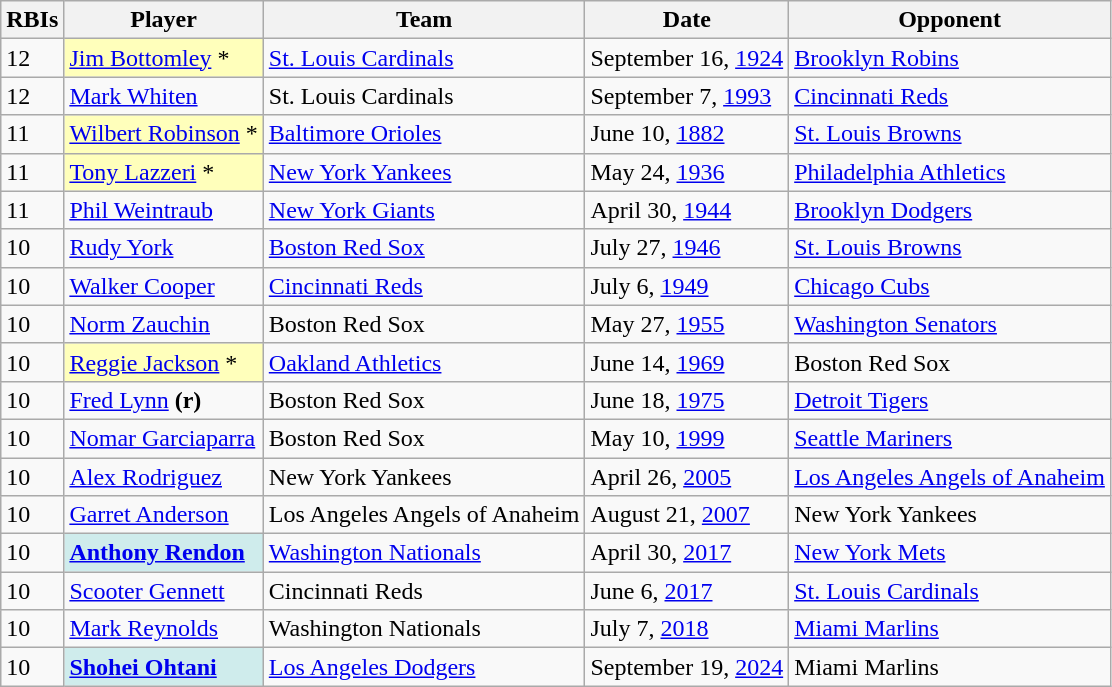<table class="wikitable">
<tr>
<th>RBIs</th>
<th>Player</th>
<th>Team</th>
<th>Date</th>
<th>Opponent</th>
</tr>
<tr>
<td>12</td>
<td style="background-color:#ffffbb"><a href='#'>Jim Bottomley</a> *</td>
<td><a href='#'>St. Louis Cardinals</a></td>
<td>September 16, <a href='#'>1924</a></td>
<td><a href='#'>Brooklyn Robins</a></td>
</tr>
<tr>
<td>12</td>
<td><a href='#'>Mark Whiten</a></td>
<td>St. Louis Cardinals</td>
<td>September 7, <a href='#'>1993</a></td>
<td><a href='#'>Cincinnati Reds</a></td>
</tr>
<tr>
<td>11</td>
<td style="background-color:#ffffbb"><a href='#'>Wilbert Robinson</a> *</td>
<td><a href='#'>Baltimore Orioles</a></td>
<td>June 10, <a href='#'>1882</a></td>
<td><a href='#'>St. Louis Browns</a></td>
</tr>
<tr>
<td>11</td>
<td style="background-color:#ffffbb"><a href='#'>Tony Lazzeri</a> *</td>
<td><a href='#'>New York Yankees</a></td>
<td>May 24, <a href='#'>1936</a></td>
<td><a href='#'>Philadelphia Athletics</a></td>
</tr>
<tr>
<td>11</td>
<td><a href='#'>Phil Weintraub</a></td>
<td><a href='#'>New York Giants</a></td>
<td>April 30, <a href='#'>1944</a></td>
<td><a href='#'>Brooklyn Dodgers</a></td>
</tr>
<tr>
<td>10</td>
<td><a href='#'>Rudy York</a></td>
<td><a href='#'>Boston Red Sox</a></td>
<td>July 27, <a href='#'>1946</a></td>
<td><a href='#'>St. Louis Browns</a></td>
</tr>
<tr>
<td>10</td>
<td><a href='#'>Walker Cooper</a></td>
<td><a href='#'>Cincinnati Reds</a></td>
<td>July 6, <a href='#'>1949</a></td>
<td><a href='#'>Chicago Cubs</a></td>
</tr>
<tr>
<td>10</td>
<td><a href='#'>Norm Zauchin</a></td>
<td>Boston Red Sox</td>
<td>May 27, <a href='#'>1955</a></td>
<td><a href='#'>Washington Senators</a></td>
</tr>
<tr>
<td>10</td>
<td style="background-color:#ffffbb"><a href='#'>Reggie Jackson</a> *</td>
<td><a href='#'>Oakland Athletics</a></td>
<td>June 14, <a href='#'>1969</a></td>
<td>Boston Red Sox</td>
</tr>
<tr>
<td>10</td>
<td><a href='#'>Fred Lynn</a> <strong>(r)</strong></td>
<td>Boston Red Sox</td>
<td>June 18, <a href='#'>1975</a></td>
<td><a href='#'>Detroit Tigers</a></td>
</tr>
<tr>
<td>10</td>
<td><a href='#'>Nomar Garciaparra</a></td>
<td>Boston Red Sox</td>
<td>May 10, <a href='#'>1999</a></td>
<td><a href='#'>Seattle Mariners</a></td>
</tr>
<tr>
<td>10</td>
<td><a href='#'>Alex Rodriguez</a></td>
<td>New York Yankees</td>
<td>April 26, <a href='#'>2005</a></td>
<td><a href='#'>Los Angeles Angels of Anaheim</a></td>
</tr>
<tr>
<td>10</td>
<td><a href='#'>Garret Anderson</a></td>
<td>Los Angeles Angels of Anaheim</td>
<td>August 21, <a href='#'>2007</a></td>
<td>New York Yankees</td>
</tr>
<tr>
<td>10</td>
<td style="background-color:#cfecec"><strong><a href='#'>Anthony Rendon</a></strong></td>
<td><a href='#'>Washington Nationals</a></td>
<td>April 30, <a href='#'>2017</a></td>
<td><a href='#'>New York Mets</a></td>
</tr>
<tr>
<td>10</td>
<td><a href='#'>Scooter Gennett</a></td>
<td>Cincinnati Reds</td>
<td>June 6, <a href='#'>2017</a></td>
<td><a href='#'>St. Louis Cardinals</a></td>
</tr>
<tr>
<td>10</td>
<td><a href='#'>Mark Reynolds</a></td>
<td>Washington Nationals</td>
<td>July 7, <a href='#'>2018</a></td>
<td><a href='#'>Miami Marlins</a></td>
</tr>
<tr>
<td>10</td>
<td style="background-color:#cfecec"><strong><a href='#'>Shohei Ohtani</a></strong></td>
<td><a href='#'>Los Angeles Dodgers</a></td>
<td>September 19, <a href='#'>2024</a></td>
<td>Miami Marlins</td>
</tr>
</table>
